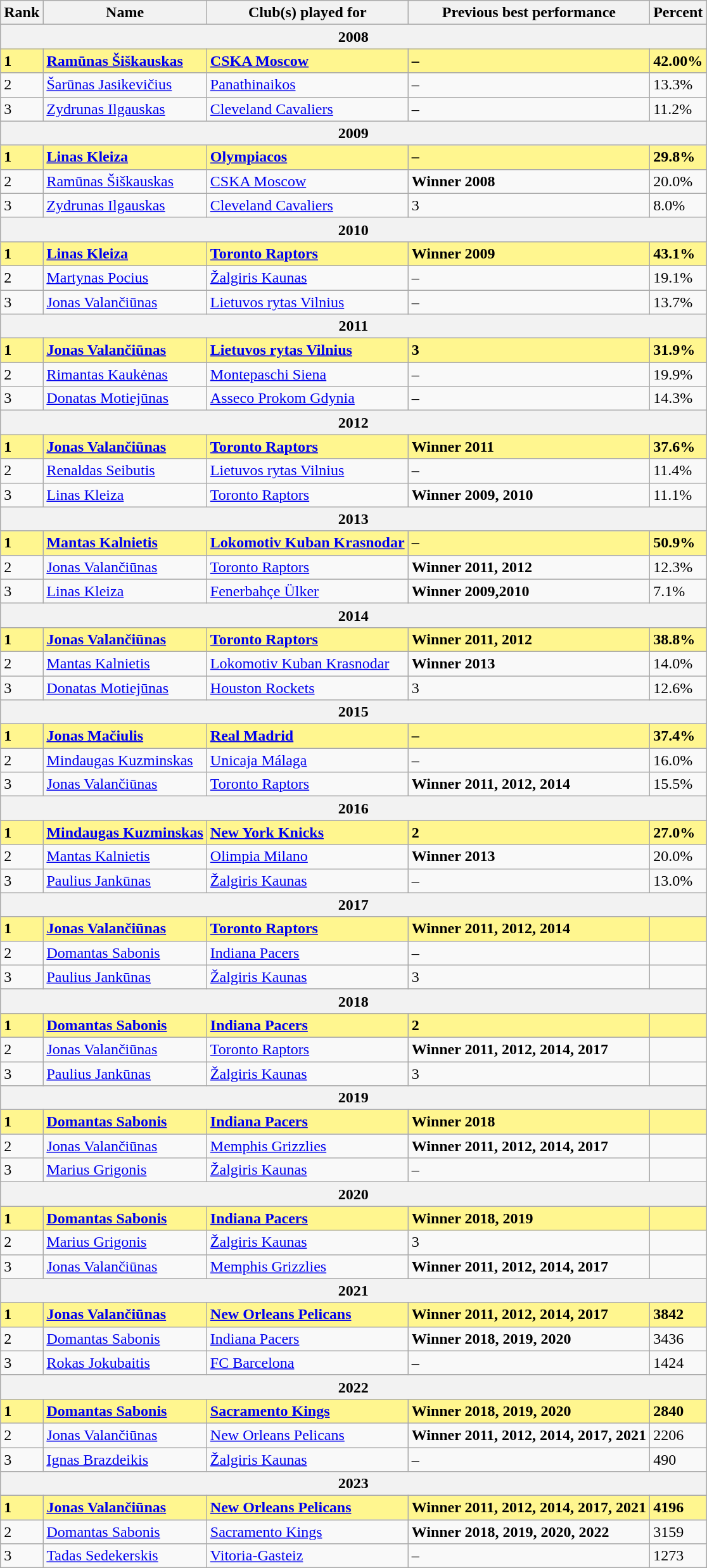<table class="wikitable plainrowheaders sortable">
<tr>
<th>Rank</th>
<th>Name</th>
<th>Club(s) played for</th>
<th>Previous best performance</th>
<th>Percent</th>
</tr>
<tr>
<th colspan="5">2008</th>
</tr>
<tr style="background-color: #FFF68F; font-weight: bold;">
<td>1</td>
<td><a href='#'>Ramūnas Šiškauskas</a></td>
<td> <a href='#'>CSKA Moscow</a></td>
<td>–</td>
<td>42.00%</td>
</tr>
<tr>
<td>2</td>
<td><a href='#'>Šarūnas Jasikevičius</a></td>
<td> <a href='#'>Panathinaikos</a></td>
<td>–</td>
<td>13.3%</td>
</tr>
<tr>
<td>3</td>
<td><a href='#'>Zydrunas Ilgauskas</a></td>
<td> <a href='#'>Cleveland Cavaliers</a></td>
<td>–</td>
<td>11.2%</td>
</tr>
<tr>
<th colspan="5">2009</th>
</tr>
<tr style="background-color: #FFF68F; font-weight: bold;">
<td>1</td>
<td><a href='#'>Linas Kleiza</a></td>
<td> <a href='#'>Olympiacos</a></td>
<td>–</td>
<td>29.8%</td>
</tr>
<tr>
<td>2</td>
<td><a href='#'>Ramūnas Šiškauskas</a></td>
<td> <a href='#'>CSKA Moscow</a></td>
<td><strong>Winner 2008</strong></td>
<td>20.0%</td>
</tr>
<tr>
<td>3</td>
<td><a href='#'>Zydrunas Ilgauskas</a></td>
<td> <a href='#'>Cleveland Cavaliers</a></td>
<td>3</td>
<td>8.0%</td>
</tr>
<tr>
<th colspan="5">2010</th>
</tr>
<tr style="background-color: #FFF68F; font-weight: bold;">
<td>1</td>
<td><a href='#'>Linas Kleiza</a></td>
<td> <a href='#'>Toronto Raptors</a></td>
<td>Winner 2009</td>
<td>43.1%</td>
</tr>
<tr>
<td>2</td>
<td><a href='#'>Martynas Pocius</a></td>
<td> <a href='#'>Žalgiris Kaunas</a></td>
<td>–</td>
<td>19.1%</td>
</tr>
<tr>
<td>3</td>
<td><a href='#'>Jonas Valančiūnas</a></td>
<td> <a href='#'>Lietuvos rytas Vilnius</a></td>
<td>–</td>
<td>13.7%</td>
</tr>
<tr>
<th colspan="5">2011</th>
</tr>
<tr style="background-color: #FFF68F; font-weight: bold;">
<td>1</td>
<td><a href='#'>Jonas Valančiūnas</a></td>
<td> <a href='#'>Lietuvos rytas Vilnius</a></td>
<td>3</td>
<td>31.9%</td>
</tr>
<tr>
<td>2</td>
<td><a href='#'>Rimantas Kaukėnas</a></td>
<td> <a href='#'>Montepaschi Siena</a></td>
<td>–</td>
<td>19.9%</td>
</tr>
<tr>
<td>3</td>
<td><a href='#'>Donatas Motiejūnas</a></td>
<td> <a href='#'>Asseco Prokom Gdynia</a></td>
<td>–</td>
<td>14.3%</td>
</tr>
<tr>
<th colspan="5">2012</th>
</tr>
<tr style="background-color: #FFF68F; font-weight: bold;">
<td>1</td>
<td><a href='#'>Jonas Valančiūnas</a></td>
<td> <a href='#'>Toronto Raptors</a></td>
<td>Winner 2011</td>
<td>37.6%</td>
</tr>
<tr>
<td>2</td>
<td><a href='#'>Renaldas Seibutis</a></td>
<td> <a href='#'>Lietuvos rytas Vilnius</a></td>
<td>–</td>
<td>11.4%</td>
</tr>
<tr>
<td>3</td>
<td><a href='#'>Linas Kleiza</a></td>
<td> <a href='#'>Toronto Raptors</a></td>
<td><strong>Winner 2009, 2010</strong></td>
<td>11.1%</td>
</tr>
<tr>
<th colspan="5">2013</th>
</tr>
<tr style="background-color: #FFF68F; font-weight: bold;">
<td>1</td>
<td><a href='#'>Mantas Kalnietis</a></td>
<td> <a href='#'>Lokomotiv Kuban Krasnodar</a></td>
<td>–</td>
<td>50.9%</td>
</tr>
<tr>
<td>2</td>
<td><a href='#'>Jonas Valančiūnas</a></td>
<td> <a href='#'>Toronto Raptors</a></td>
<td><strong>Winner 2011, 2012</strong></td>
<td>12.3%</td>
</tr>
<tr>
<td>3</td>
<td><a href='#'>Linas Kleiza</a></td>
<td> <a href='#'>Fenerbahçe Ülker</a></td>
<td><strong>Winner 2009,2010</strong></td>
<td>7.1%</td>
</tr>
<tr>
<th colspan="5">2014</th>
</tr>
<tr style="background-color: #FFF68F; font-weight: bold;">
<td>1</td>
<td><a href='#'>Jonas Valančiūnas</a></td>
<td> <a href='#'>Toronto Raptors</a></td>
<td>Winner 2011, 2012</td>
<td>38.8%</td>
</tr>
<tr>
<td>2</td>
<td><a href='#'>Mantas Kalnietis</a></td>
<td> <a href='#'>Lokomotiv Kuban Krasnodar</a></td>
<td><strong>Winner 2013</strong></td>
<td>14.0%</td>
</tr>
<tr>
<td>3</td>
<td><a href='#'>Donatas Motiejūnas</a></td>
<td> <a href='#'>Houston Rockets</a></td>
<td>3</td>
<td>12.6%</td>
</tr>
<tr>
<th colspan="5">2015</th>
</tr>
<tr style="background-color: #FFF68F; font-weight: bold;">
<td>1</td>
<td><a href='#'>Jonas Mačiulis</a></td>
<td> <a href='#'>Real Madrid</a></td>
<td>–</td>
<td>37.4%</td>
</tr>
<tr>
<td>2</td>
<td><a href='#'>Mindaugas Kuzminskas</a></td>
<td> <a href='#'>Unicaja Málaga</a></td>
<td>–</td>
<td>16.0%</td>
</tr>
<tr>
<td>3</td>
<td><a href='#'>Jonas Valančiūnas</a></td>
<td> <a href='#'>Toronto Raptors</a></td>
<td><strong>Winner 2011, 2012, 2014</strong></td>
<td>15.5%</td>
</tr>
<tr>
<th colspan="5">2016</th>
</tr>
<tr style="background-color: #FFF68F; font-weight: bold;">
<td>1</td>
<td><a href='#'>Mindaugas Kuzminskas</a></td>
<td> <a href='#'>New York Knicks</a></td>
<td>2</td>
<td>27.0%</td>
</tr>
<tr>
<td>2</td>
<td><a href='#'>Mantas Kalnietis</a></td>
<td> <a href='#'>Olimpia Milano</a></td>
<td><strong>Winner 2013</strong></td>
<td>20.0%</td>
</tr>
<tr>
<td>3</td>
<td><a href='#'>Paulius Jankūnas</a></td>
<td> <a href='#'>Žalgiris Kaunas</a></td>
<td>–</td>
<td>13.0%</td>
</tr>
<tr>
<th colspan="5">2017</th>
</tr>
<tr style="background-color: #FFF68F; font-weight: bold;">
<td>1</td>
<td><a href='#'>Jonas Valančiūnas</a></td>
<td> <a href='#'>Toronto Raptors</a></td>
<td>Winner 2011, 2012, 2014</td>
<td><small></small></td>
</tr>
<tr>
<td>2</td>
<td><a href='#'>Domantas Sabonis</a></td>
<td> <a href='#'>Indiana Pacers</a></td>
<td>–</td>
<td></td>
</tr>
<tr>
<td>3</td>
<td><a href='#'>Paulius Jankūnas</a></td>
<td> <a href='#'>Žalgiris Kaunas</a></td>
<td>3</td>
</tr>
<tr>
<th colspan="5">2018</th>
</tr>
<tr style="background-color: #FFF68F; font-weight: bold;">
<td>1</td>
<td><a href='#'>Domantas Sabonis</a></td>
<td> <a href='#'>Indiana Pacers</a></td>
<td>2</td>
<td><small></small></td>
</tr>
<tr>
<td>2</td>
<td><a href='#'>Jonas Valančiūnas</a></td>
<td> <a href='#'>Toronto Raptors</a></td>
<td><strong>Winner 2011, 2012, 2014, 2017</strong></td>
<td></td>
</tr>
<tr>
<td>3</td>
<td><a href='#'>Paulius Jankūnas</a></td>
<td> <a href='#'>Žalgiris Kaunas</a></td>
<td>3</td>
</tr>
<tr>
<th colspan="5">2019</th>
</tr>
<tr style="background-color: #FFF68F; font-weight: bold;">
<td>1</td>
<td><a href='#'>Domantas Sabonis</a></td>
<td> <a href='#'>Indiana Pacers</a></td>
<td><strong>Winner 2018</strong></td>
<td><small></small></td>
</tr>
<tr>
<td>2</td>
<td><a href='#'>Jonas Valančiūnas</a></td>
<td> <a href='#'>Memphis Grizzlies</a></td>
<td><strong>Winner 2011, 2012, 2014, 2017</strong></td>
<td></td>
</tr>
<tr>
<td>3</td>
<td><a href='#'>Marius Grigonis</a></td>
<td> <a href='#'>Žalgiris Kaunas</a></td>
<td>–</td>
</tr>
<tr>
<th colspan="5">2020</th>
</tr>
<tr style="background-color: #FFF68F; font-weight: bold;">
<td>1</td>
<td><a href='#'>Domantas Sabonis</a></td>
<td> <a href='#'>Indiana Pacers</a></td>
<td><strong>Winner 2018, 2019</strong></td>
<td><small></small></td>
</tr>
<tr>
<td>2</td>
<td><a href='#'>Marius Grigonis</a></td>
<td> <a href='#'>Žalgiris Kaunas</a></td>
<td>3</td>
<td></td>
</tr>
<tr>
<td>3</td>
<td><a href='#'>Jonas Valančiūnas</a></td>
<td> <a href='#'>Memphis Grizzlies</a></td>
<td><strong>Winner 2011, 2012, 2014, 2017</strong></td>
</tr>
<tr>
<th colspan="5">2021</th>
</tr>
<tr style="background-color: #FFF68F; font-weight: bold;">
<td>1</td>
<td><a href='#'>Jonas Valančiūnas</a></td>
<td> <a href='#'>New Orleans Pelicans</a></td>
<td><strong>Winner 2011, 2012, 2014, 2017</strong></td>
<td>3842</td>
</tr>
<tr>
<td>2</td>
<td><a href='#'>Domantas Sabonis</a></td>
<td> <a href='#'>Indiana Pacers</a></td>
<td><strong>Winner 2018, 2019, 2020</strong></td>
<td>3436</td>
</tr>
<tr>
<td>3</td>
<td><a href='#'>Rokas Jokubaitis</a></td>
<td> <a href='#'>FC Barcelona</a></td>
<td>–</td>
<td>1424</td>
</tr>
<tr>
<th colspan="5">2022</th>
</tr>
<tr style="background-color: #FFF68F; font-weight: bold;">
<td>1</td>
<td><a href='#'>Domantas Sabonis</a></td>
<td> <a href='#'>Sacramento Kings</a></td>
<td><strong>Winner 2018, 2019, 2020</strong></td>
<td>2840</td>
</tr>
<tr>
<td>2</td>
<td><a href='#'>Jonas Valančiūnas</a></td>
<td> <a href='#'>New Orleans Pelicans</a></td>
<td><strong>Winner 2011, 2012, 2014, 2017, 2021</strong></td>
<td>2206</td>
</tr>
<tr>
<td>3</td>
<td><a href='#'>Ignas Brazdeikis</a></td>
<td> <a href='#'>Žalgiris Kaunas</a></td>
<td>–</td>
<td>490</td>
</tr>
<tr>
<th colspan="5">2023</th>
</tr>
<tr style="background-color: #FFF68F; font-weight: bold;">
<td>1</td>
<td><a href='#'>Jonas Valančiūnas</a></td>
<td> <a href='#'>New Orleans Pelicans</a></td>
<td><strong>Winner 2011, 2012, 2014, 2017, 2021</strong></td>
<td>4196</td>
</tr>
<tr>
<td>2</td>
<td><a href='#'>Domantas Sabonis</a></td>
<td> <a href='#'>Sacramento Kings</a></td>
<td><strong>Winner 2018, 2019, 2020, 2022</strong></td>
<td>3159</td>
</tr>
<tr>
<td>3</td>
<td><a href='#'>Tadas Sedekerskis</a></td>
<td> <a href='#'>Vitoria-Gasteiz</a></td>
<td>–</td>
<td>1273</td>
</tr>
</table>
